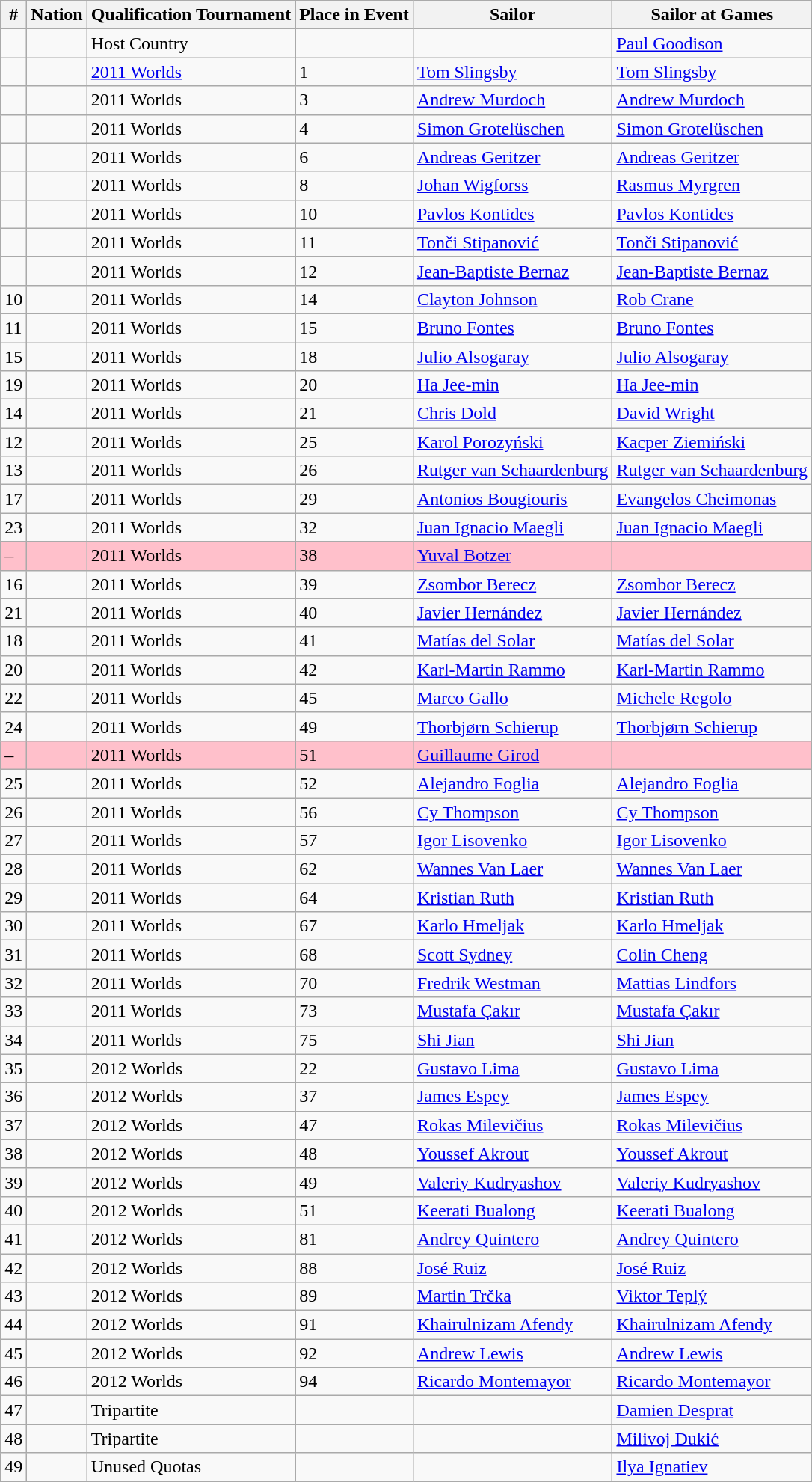<table class="sortable wikitable">
<tr>
<th>#</th>
<th>Nation</th>
<th>Qualification Tournament</th>
<th>Place in Event</th>
<th>Sailor</th>
<th>Sailor at Games</th>
</tr>
<tr>
<td></td>
<td></td>
<td>Host Country</td>
<td></td>
<td></td>
<td><a href='#'>Paul Goodison</a></td>
</tr>
<tr>
<td></td>
<td></td>
<td><a href='#'>2011 Worlds</a></td>
<td>1</td>
<td><a href='#'>Tom Slingsby</a></td>
<td><a href='#'>Tom Slingsby</a></td>
</tr>
<tr>
<td></td>
<td></td>
<td>2011 Worlds</td>
<td>3</td>
<td><a href='#'>Andrew Murdoch</a></td>
<td><a href='#'>Andrew Murdoch</a></td>
</tr>
<tr>
<td></td>
<td></td>
<td>2011 Worlds</td>
<td>4</td>
<td><a href='#'>Simon Grotelüschen</a></td>
<td><a href='#'>Simon Grotelüschen</a></td>
</tr>
<tr>
<td></td>
<td></td>
<td>2011 Worlds</td>
<td>6</td>
<td><a href='#'>Andreas Geritzer</a></td>
<td><a href='#'>Andreas Geritzer</a></td>
</tr>
<tr>
<td></td>
<td></td>
<td>2011 Worlds</td>
<td>8</td>
<td><a href='#'>Johan Wigforss</a></td>
<td><a href='#'>Rasmus Myrgren</a></td>
</tr>
<tr>
<td></td>
<td></td>
<td>2011 Worlds</td>
<td>10</td>
<td><a href='#'>Pavlos Kontides</a></td>
<td><a href='#'>Pavlos Kontides</a></td>
</tr>
<tr>
<td></td>
<td></td>
<td>2011 Worlds</td>
<td>11</td>
<td><a href='#'>Tonči Stipanović</a></td>
<td><a href='#'>Tonči Stipanović</a></td>
</tr>
<tr>
<td></td>
<td></td>
<td>2011 Worlds</td>
<td>12</td>
<td><a href='#'>Jean-Baptiste Bernaz</a></td>
<td><a href='#'>Jean-Baptiste Bernaz</a></td>
</tr>
<tr>
<td>10</td>
<td></td>
<td>2011 Worlds</td>
<td>14</td>
<td><a href='#'>Clayton Johnson</a></td>
<td><a href='#'>Rob Crane</a></td>
</tr>
<tr>
<td>11</td>
<td></td>
<td>2011 Worlds</td>
<td>15</td>
<td><a href='#'>Bruno Fontes</a></td>
<td><a href='#'>Bruno Fontes</a></td>
</tr>
<tr>
<td>15</td>
<td></td>
<td>2011 Worlds</td>
<td>18</td>
<td><a href='#'>Julio Alsogaray</a></td>
<td><a href='#'>Julio Alsogaray</a></td>
</tr>
<tr>
<td>19</td>
<td></td>
<td>2011 Worlds</td>
<td>20</td>
<td><a href='#'>Ha Jee-min</a></td>
<td><a href='#'>Ha Jee-min</a></td>
</tr>
<tr>
<td>14</td>
<td></td>
<td>2011 Worlds</td>
<td>21</td>
<td><a href='#'>Chris Dold</a></td>
<td><a href='#'>David Wright</a></td>
</tr>
<tr>
<td>12</td>
<td></td>
<td>2011 Worlds</td>
<td>25</td>
<td><a href='#'>Karol Porozyński</a></td>
<td><a href='#'>Kacper Ziemiński</a></td>
</tr>
<tr>
<td>13</td>
<td></td>
<td>2011 Worlds</td>
<td>26</td>
<td><a href='#'>Rutger van Schaardenburg</a></td>
<td><a href='#'>Rutger van Schaardenburg</a></td>
</tr>
<tr>
<td>17</td>
<td></td>
<td>2011 Worlds</td>
<td>29</td>
<td><a href='#'>Antonios Bougiouris</a></td>
<td><a href='#'>Evangelos Cheimonas</a></td>
</tr>
<tr>
<td>23</td>
<td></td>
<td>2011 Worlds</td>
<td>32</td>
<td><a href='#'>Juan Ignacio Maegli</a></td>
<td><a href='#'>Juan Ignacio Maegli</a></td>
</tr>
<tr bgcolor=#FFC0CB>
<td>–</td>
<td></td>
<td>2011 Worlds</td>
<td>38</td>
<td><a href='#'>Yuval Botzer</a></td>
<td></td>
</tr>
<tr>
<td>16</td>
<td></td>
<td>2011 Worlds</td>
<td>39</td>
<td><a href='#'>Zsombor Berecz</a></td>
<td><a href='#'>Zsombor Berecz</a></td>
</tr>
<tr>
<td>21</td>
<td></td>
<td>2011 Worlds</td>
<td>40</td>
<td><a href='#'>Javier Hernández</a></td>
<td><a href='#'>Javier Hernández</a></td>
</tr>
<tr>
<td>18</td>
<td></td>
<td>2011 Worlds</td>
<td>41</td>
<td><a href='#'>Matías del Solar</a></td>
<td><a href='#'>Matías del Solar</a></td>
</tr>
<tr>
<td>20</td>
<td></td>
<td>2011 Worlds</td>
<td>42</td>
<td><a href='#'>Karl-Martin Rammo</a></td>
<td><a href='#'>Karl-Martin Rammo</a></td>
</tr>
<tr>
<td>22</td>
<td></td>
<td>2011 Worlds</td>
<td>45</td>
<td><a href='#'>Marco Gallo</a></td>
<td><a href='#'>Michele Regolo</a></td>
</tr>
<tr>
<td>24</td>
<td></td>
<td>2011 Worlds</td>
<td>49</td>
<td><a href='#'>Thorbjørn Schierup</a></td>
<td><a href='#'>Thorbjørn Schierup</a></td>
</tr>
<tr bgcolor=#FFC0CB>
<td>–</td>
<td></td>
<td>2011 Worlds</td>
<td>51</td>
<td><a href='#'>Guillaume Girod</a></td>
<td></td>
</tr>
<tr>
<td>25</td>
<td></td>
<td>2011 Worlds</td>
<td>52</td>
<td><a href='#'>Alejandro Foglia</a></td>
<td><a href='#'>Alejandro Foglia</a></td>
</tr>
<tr>
<td>26</td>
<td></td>
<td>2011 Worlds</td>
<td>56</td>
<td><a href='#'>Cy Thompson</a></td>
<td><a href='#'>Cy Thompson</a></td>
</tr>
<tr>
<td>27</td>
<td></td>
<td>2011 Worlds</td>
<td>57</td>
<td><a href='#'>Igor Lisovenko</a></td>
<td><a href='#'>Igor Lisovenko</a></td>
</tr>
<tr>
<td>28</td>
<td></td>
<td>2011 Worlds</td>
<td>62</td>
<td><a href='#'>Wannes Van Laer</a></td>
<td><a href='#'>Wannes Van Laer</a></td>
</tr>
<tr>
<td>29</td>
<td></td>
<td>2011 Worlds</td>
<td>64</td>
<td><a href='#'>Kristian Ruth</a></td>
<td><a href='#'>Kristian Ruth</a></td>
</tr>
<tr>
<td>30</td>
<td></td>
<td>2011 Worlds</td>
<td>67</td>
<td><a href='#'>Karlo Hmeljak</a></td>
<td><a href='#'>Karlo Hmeljak</a></td>
</tr>
<tr>
<td>31</td>
<td></td>
<td>2011 Worlds</td>
<td>68</td>
<td><a href='#'>Scott Sydney</a></td>
<td><a href='#'>Colin Cheng</a></td>
</tr>
<tr>
<td>32</td>
<td></td>
<td>2011 Worlds</td>
<td>70</td>
<td><a href='#'>Fredrik Westman</a></td>
<td><a href='#'>Mattias Lindfors</a></td>
</tr>
<tr>
<td>33</td>
<td></td>
<td>2011 Worlds</td>
<td>73</td>
<td><a href='#'>Mustafa Çakır</a></td>
<td><a href='#'>Mustafa Çakır</a></td>
</tr>
<tr>
<td>34</td>
<td></td>
<td>2011 Worlds</td>
<td>75</td>
<td><a href='#'>Shi Jian</a></td>
<td><a href='#'>Shi Jian</a></td>
</tr>
<tr>
<td>35</td>
<td></td>
<td>2012 Worlds</td>
<td>22</td>
<td><a href='#'>Gustavo Lima</a></td>
<td><a href='#'>Gustavo Lima</a></td>
</tr>
<tr>
<td>36</td>
<td></td>
<td>2012 Worlds</td>
<td>37</td>
<td><a href='#'>James Espey</a></td>
<td><a href='#'>James Espey</a></td>
</tr>
<tr>
<td>37</td>
<td></td>
<td>2012 Worlds</td>
<td>47</td>
<td><a href='#'>Rokas Milevičius</a></td>
<td><a href='#'>Rokas Milevičius</a></td>
</tr>
<tr>
<td>38</td>
<td></td>
<td>2012 Worlds</td>
<td>48</td>
<td><a href='#'>Youssef Akrout</a></td>
<td><a href='#'>Youssef Akrout</a></td>
</tr>
<tr>
<td>39</td>
<td></td>
<td>2012 Worlds</td>
<td>49</td>
<td><a href='#'>Valeriy Kudryashov</a></td>
<td><a href='#'>Valeriy Kudryashov</a></td>
</tr>
<tr>
<td>40</td>
<td></td>
<td>2012 Worlds</td>
<td>51</td>
<td><a href='#'>Keerati Bualong</a></td>
<td><a href='#'>Keerati Bualong</a></td>
</tr>
<tr>
<td>41</td>
<td></td>
<td>2012 Worlds</td>
<td>81</td>
<td><a href='#'>Andrey Quintero</a></td>
<td><a href='#'>Andrey Quintero</a></td>
</tr>
<tr>
<td>42</td>
<td></td>
<td>2012 Worlds</td>
<td>88</td>
<td><a href='#'>José Ruiz</a></td>
<td><a href='#'>José Ruiz</a></td>
</tr>
<tr>
<td>43</td>
<td></td>
<td>2012 Worlds</td>
<td>89</td>
<td><a href='#'>Martin Trčka</a></td>
<td><a href='#'>Viktor Teplý</a></td>
</tr>
<tr>
<td>44</td>
<td></td>
<td>2012 Worlds</td>
<td>91</td>
<td><a href='#'>Khairulnizam Afendy</a></td>
<td><a href='#'>Khairulnizam Afendy</a></td>
</tr>
<tr>
<td>45</td>
<td></td>
<td>2012 Worlds</td>
<td>92</td>
<td><a href='#'>Andrew Lewis</a></td>
<td><a href='#'>Andrew Lewis</a></td>
</tr>
<tr>
<td>46</td>
<td></td>
<td>2012 Worlds</td>
<td>94</td>
<td><a href='#'>Ricardo Montemayor</a></td>
<td><a href='#'>Ricardo Montemayor</a></td>
</tr>
<tr>
<td>47</td>
<td></td>
<td>Tripartite</td>
<td></td>
<td></td>
<td><a href='#'>Damien Desprat</a></td>
</tr>
<tr>
<td>48</td>
<td></td>
<td>Tripartite</td>
<td></td>
<td></td>
<td><a href='#'>Milivoj Dukić</a></td>
</tr>
<tr>
<td>49</td>
<td></td>
<td>Unused Quotas</td>
<td></td>
<td></td>
<td><a href='#'>Ilya Ignatiev</a></td>
</tr>
</table>
